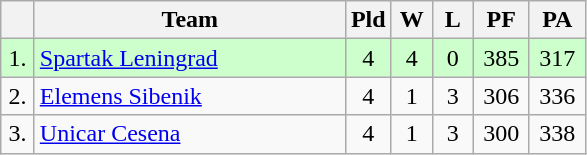<table class=wikitable style="text-align:center">
<tr>
<th width=15></th>
<th width=200>Team</th>
<th width=20>Pld</th>
<th width=20>W</th>
<th width=20>L</th>
<th width=30>PF</th>
<th width=30>PA</th>
</tr>
<tr style="background: #ccffcc;">
<td>1.</td>
<td align=left> <a href='#'>Spartak Leningrad</a></td>
<td>4</td>
<td>4</td>
<td>0</td>
<td>385</td>
<td>317</td>
</tr>
<tr>
<td>2.</td>
<td align=left> <a href='#'>Elemens Sibenik</a></td>
<td>4</td>
<td>1</td>
<td>3</td>
<td>306</td>
<td>336</td>
</tr>
<tr>
<td>3.</td>
<td align=left> <a href='#'>Unicar Cesena</a></td>
<td>4</td>
<td>1</td>
<td>3</td>
<td>300</td>
<td>338</td>
</tr>
</table>
